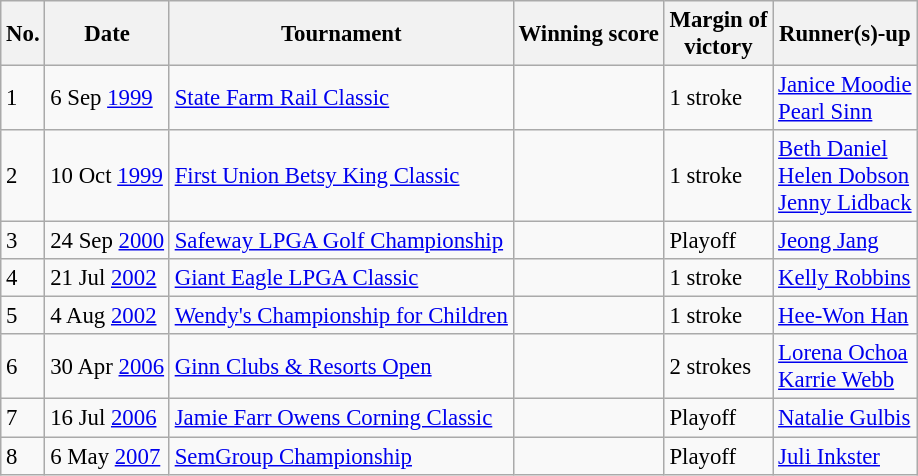<table class="wikitable" style="font-size:95%;">
<tr>
<th>No.</th>
<th>Date</th>
<th>Tournament</th>
<th>Winning score</th>
<th>Margin of<br>victory</th>
<th>Runner(s)-up</th>
</tr>
<tr>
<td>1</td>
<td>6 Sep <a href='#'>1999</a></td>
<td><a href='#'>State Farm Rail Classic</a></td>
<td></td>
<td>1 stroke</td>
<td> <a href='#'>Janice Moodie</a><br> <a href='#'>Pearl Sinn</a></td>
</tr>
<tr>
<td>2</td>
<td>10 Oct <a href='#'>1999</a></td>
<td><a href='#'>First Union Betsy King Classic</a></td>
<td></td>
<td>1 stroke</td>
<td> <a href='#'>Beth Daniel</a><br> <a href='#'>Helen Dobson</a><br>  <a href='#'>Jenny Lidback</a></td>
</tr>
<tr>
<td>3</td>
<td>24 Sep <a href='#'>2000</a></td>
<td><a href='#'>Safeway LPGA Golf Championship</a></td>
<td></td>
<td>Playoff</td>
<td> <a href='#'>Jeong Jang</a></td>
</tr>
<tr>
<td>4</td>
<td>21 Jul <a href='#'>2002</a></td>
<td><a href='#'>Giant Eagle LPGA Classic</a></td>
<td></td>
<td>1 stroke</td>
<td> <a href='#'>Kelly Robbins</a></td>
</tr>
<tr>
<td>5</td>
<td>4 Aug <a href='#'>2002</a></td>
<td><a href='#'>Wendy's Championship for Children</a></td>
<td></td>
<td>1 stroke</td>
<td> <a href='#'>Hee-Won Han</a></td>
</tr>
<tr>
<td>6</td>
<td>30 Apr <a href='#'>2006</a></td>
<td><a href='#'>Ginn Clubs & Resorts Open</a></td>
<td></td>
<td>2 strokes</td>
<td> <a href='#'>Lorena Ochoa</a><br> <a href='#'>Karrie Webb</a></td>
</tr>
<tr>
<td>7</td>
<td>16 Jul <a href='#'>2006</a></td>
<td><a href='#'>Jamie Farr Owens Corning Classic</a></td>
<td></td>
<td>Playoff</td>
<td> <a href='#'>Natalie Gulbis</a></td>
</tr>
<tr>
<td>8</td>
<td>6 May <a href='#'>2007</a></td>
<td><a href='#'>SemGroup Championship</a></td>
<td></td>
<td>Playoff</td>
<td> <a href='#'>Juli Inkster</a></td>
</tr>
</table>
